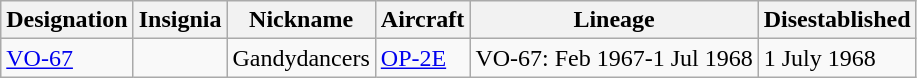<table class="wikitable">
<tr>
<th>Designation</th>
<th>Insignia</th>
<th>Nickname</th>
<th>Aircraft</th>
<th>Lineage</th>
<th>Disestablished</th>
</tr>
<tr>
<td><a href='#'>VO-67</a></td>
<td></td>
<td>Gandydancers</td>
<td><a href='#'>OP-2E</a></td>
<td>VO-67: Feb 1967-1 Jul 1968</td>
<td>1 July 1968</td>
</tr>
</table>
